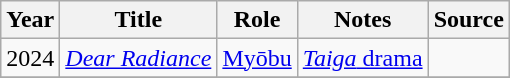<table class="wikitable">
<tr>
<th>Year</th>
<th>Title</th>
<th>Role</th>
<th>Notes</th>
<th>Source</th>
</tr>
<tr>
<td>2024</td>
<td><em><a href='#'>Dear Radiance</a></em></td>
<td><a href='#'>Myōbu</a></td>
<td><a href='#'><em>Taiga</em> drama</a></td>
<td></td>
</tr>
<tr>
</tr>
</table>
